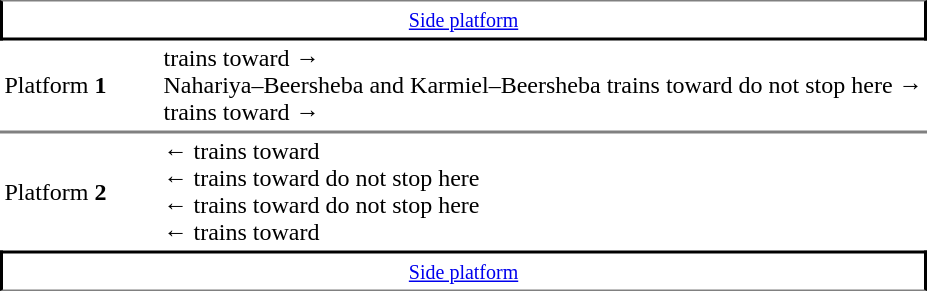<table border=0 cellspacing=0 cellpadding=3>
<tr>
<td style="border-top:solid 1px gray;border-right:solid 2px black;border-left:solid 2px black;border-bottom:solid 2px black;text-align:center;" colspan=2><small><a href='#'>Side platform</a></small></td>
</tr>
<tr>
<td style="border-bottom:solid 1px gray;" width=100>Platform <strong>1</strong></td>
<td style="border-bottom:solid 1px gray;">  trains toward   →<br>   Nahariya–Beersheba and Karmiel–Beersheba trains toward  do not stop here →<br>  trains toward   →</td>
</tr>
<tr>
<td style="border-top:solid 1px gray;">Platform <strong>2</strong></td>
<td style="border-top:solid 1px gray;">←  trains toward   <br>←  trains toward  do not stop here <br>←  trains toward  do not stop here <br>←  trains toward  </td>
</tr>
<tr>
<td style="border-top:solid 2px black;border-right:solid 2px black;border-left:solid 2px black;border-bottom:solid 1px gray;text-align:center;" colspan=2><small><a href='#'>Side platform</a></small></td>
</tr>
</table>
